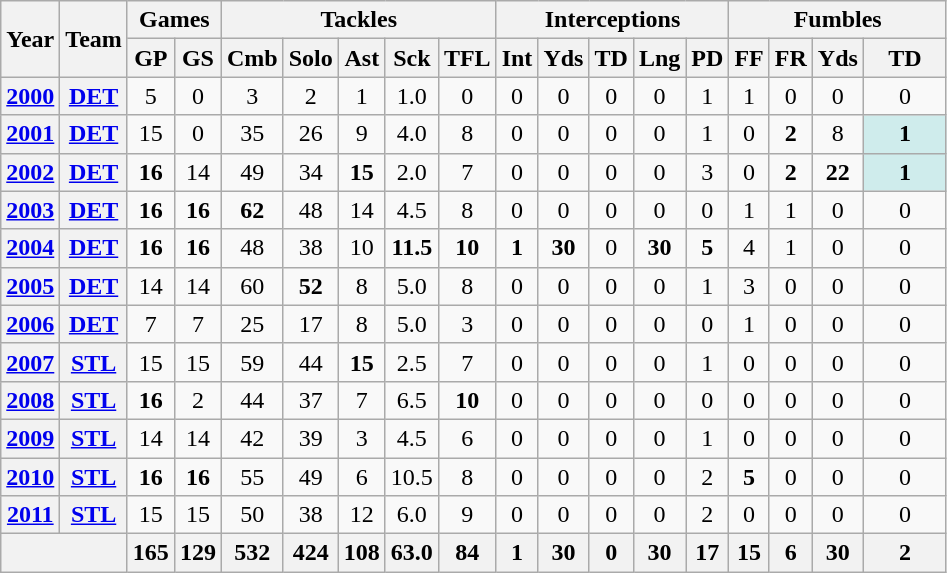<table class="wikitable" style="text-align:center">
<tr>
<th rowspan="2">Year</th>
<th rowspan="2">Team</th>
<th colspan="2">Games</th>
<th colspan="5">Tackles</th>
<th colspan="5">Interceptions</th>
<th colspan="4">Fumbles</th>
</tr>
<tr>
<th>GP</th>
<th>GS</th>
<th>Cmb</th>
<th>Solo</th>
<th>Ast</th>
<th>Sck</th>
<th>TFL</th>
<th>Int</th>
<th>Yds</th>
<th>TD</th>
<th>Lng</th>
<th>PD</th>
<th>FF</th>
<th>FR</th>
<th>Yds</th>
<th>TD</th>
</tr>
<tr>
<th><a href='#'>2000</a></th>
<th><a href='#'>DET</a></th>
<td>5</td>
<td>0</td>
<td>3</td>
<td>2</td>
<td>1</td>
<td>1.0</td>
<td>0</td>
<td>0</td>
<td>0</td>
<td>0</td>
<td>0</td>
<td>1</td>
<td>1</td>
<td>0</td>
<td>0</td>
<td>0</td>
</tr>
<tr>
<th><a href='#'>2001</a></th>
<th><a href='#'>DET</a></th>
<td>15</td>
<td>0</td>
<td>35</td>
<td>26</td>
<td>9</td>
<td>4.0</td>
<td>8</td>
<td>0</td>
<td>0</td>
<td>0</td>
<td>0</td>
<td>1</td>
<td>0</td>
<td><strong>2</strong></td>
<td>8</td>
<td style="background:#cfecec; width:3em;"><strong>1</strong></td>
</tr>
<tr>
<th><a href='#'>2002</a></th>
<th><a href='#'>DET</a></th>
<td><strong>16</strong></td>
<td>14</td>
<td>49</td>
<td>34</td>
<td><strong>15</strong></td>
<td>2.0</td>
<td>7</td>
<td>0</td>
<td>0</td>
<td>0</td>
<td>0</td>
<td>3</td>
<td>0</td>
<td><strong>2</strong></td>
<td><strong>22</strong></td>
<td style="background:#cfecec; width:3em;"><strong>1</strong></td>
</tr>
<tr>
<th><a href='#'>2003</a></th>
<th><a href='#'>DET</a></th>
<td><strong>16</strong></td>
<td><strong>16</strong></td>
<td><strong>62</strong></td>
<td>48</td>
<td>14</td>
<td>4.5</td>
<td>8</td>
<td>0</td>
<td>0</td>
<td>0</td>
<td>0</td>
<td>0</td>
<td>1</td>
<td>1</td>
<td>0</td>
<td>0</td>
</tr>
<tr>
<th><a href='#'>2004</a></th>
<th><a href='#'>DET</a></th>
<td><strong>16</strong></td>
<td><strong>16</strong></td>
<td>48</td>
<td>38</td>
<td>10</td>
<td><strong>11.5</strong></td>
<td><strong>10</strong></td>
<td><strong>1</strong></td>
<td><strong>30</strong></td>
<td>0</td>
<td><strong>30</strong></td>
<td><strong>5</strong></td>
<td>4</td>
<td>1</td>
<td>0</td>
<td>0</td>
</tr>
<tr>
<th><a href='#'>2005</a></th>
<th><a href='#'>DET</a></th>
<td>14</td>
<td>14</td>
<td>60</td>
<td><strong>52</strong></td>
<td>8</td>
<td>5.0</td>
<td>8</td>
<td>0</td>
<td>0</td>
<td>0</td>
<td>0</td>
<td>1</td>
<td>3</td>
<td>0</td>
<td>0</td>
<td>0</td>
</tr>
<tr>
<th><a href='#'>2006</a></th>
<th><a href='#'>DET</a></th>
<td>7</td>
<td>7</td>
<td>25</td>
<td>17</td>
<td>8</td>
<td>5.0</td>
<td>3</td>
<td>0</td>
<td>0</td>
<td>0</td>
<td>0</td>
<td>0</td>
<td>1</td>
<td>0</td>
<td>0</td>
<td>0</td>
</tr>
<tr>
<th><a href='#'>2007</a></th>
<th><a href='#'>STL</a></th>
<td>15</td>
<td>15</td>
<td>59</td>
<td>44</td>
<td><strong>15</strong></td>
<td>2.5</td>
<td>7</td>
<td>0</td>
<td>0</td>
<td>0</td>
<td>0</td>
<td>1</td>
<td>0</td>
<td>0</td>
<td>0</td>
<td>0</td>
</tr>
<tr>
<th><a href='#'>2008</a></th>
<th><a href='#'>STL</a></th>
<td><strong>16</strong></td>
<td>2</td>
<td>44</td>
<td>37</td>
<td>7</td>
<td>6.5</td>
<td><strong>10</strong></td>
<td>0</td>
<td>0</td>
<td>0</td>
<td>0</td>
<td>0</td>
<td>0</td>
<td>0</td>
<td>0</td>
<td>0</td>
</tr>
<tr>
<th><a href='#'>2009</a></th>
<th><a href='#'>STL</a></th>
<td>14</td>
<td>14</td>
<td>42</td>
<td>39</td>
<td>3</td>
<td>4.5</td>
<td>6</td>
<td>0</td>
<td>0</td>
<td>0</td>
<td>0</td>
<td>1</td>
<td>0</td>
<td>0</td>
<td>0</td>
<td>0</td>
</tr>
<tr>
<th><a href='#'>2010</a></th>
<th><a href='#'>STL</a></th>
<td><strong>16</strong></td>
<td><strong>16</strong></td>
<td>55</td>
<td>49</td>
<td>6</td>
<td>10.5</td>
<td>8</td>
<td>0</td>
<td>0</td>
<td>0</td>
<td>0</td>
<td>2</td>
<td><strong>5</strong></td>
<td>0</td>
<td>0</td>
<td>0</td>
</tr>
<tr>
<th><a href='#'>2011</a></th>
<th><a href='#'>STL</a></th>
<td>15</td>
<td>15</td>
<td>50</td>
<td>38</td>
<td>12</td>
<td>6.0</td>
<td>9</td>
<td>0</td>
<td>0</td>
<td>0</td>
<td>0</td>
<td>2</td>
<td>0</td>
<td>0</td>
<td>0</td>
<td>0</td>
</tr>
<tr>
<th colspan="2"></th>
<th>165</th>
<th>129</th>
<th>532</th>
<th>424</th>
<th>108</th>
<th>63.0</th>
<th>84</th>
<th>1</th>
<th>30</th>
<th>0</th>
<th>30</th>
<th>17</th>
<th>15</th>
<th>6</th>
<th>30</th>
<th>2</th>
</tr>
</table>
